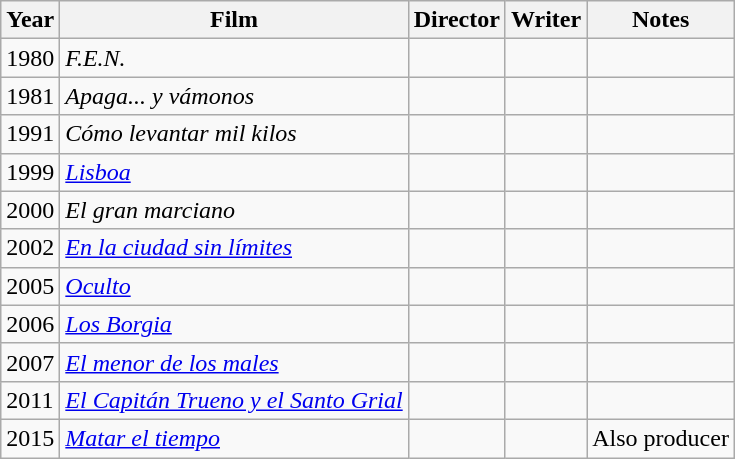<table class="wikitable sortable">
<tr>
<th>Year</th>
<th>Film</th>
<th>Director</th>
<th>Writer</th>
<th>Notes</th>
</tr>
<tr>
<td>1980</td>
<td><em>F.E.N.</em></td>
<td></td>
<td></td>
<td></td>
</tr>
<tr>
<td>1981</td>
<td><em>Apaga... y vámonos</em></td>
<td></td>
<td></td>
<td></td>
</tr>
<tr>
<td>1991</td>
<td><em>Cómo levantar mil kilos</em></td>
<td></td>
<td></td>
<td></td>
</tr>
<tr>
<td>1999</td>
<td><em><a href='#'>Lisboa</a></em></td>
<td></td>
<td></td>
<td></td>
</tr>
<tr>
<td>2000</td>
<td><em>El gran marciano</em></td>
<td></td>
<td></td>
<td></td>
</tr>
<tr>
<td>2002</td>
<td><em><a href='#'>En la ciudad sin límites</a></em></td>
<td></td>
<td></td>
<td></td>
</tr>
<tr>
<td>2005</td>
<td><em><a href='#'>Oculto</a></em></td>
<td></td>
<td></td>
<td></td>
</tr>
<tr>
<td>2006</td>
<td><em><a href='#'>Los Borgia</a></em></td>
<td></td>
<td></td>
<td></td>
</tr>
<tr>
<td>2007</td>
<td><em><a href='#'>El menor de los males</a></em></td>
<td></td>
<td></td>
<td></td>
</tr>
<tr>
<td>2011</td>
<td><em><a href='#'>El Capitán Trueno y el Santo Grial</a></em></td>
<td></td>
<td></td>
<td></td>
</tr>
<tr>
<td>2015</td>
<td><em><a href='#'>Matar el tiempo</a></em></td>
<td></td>
<td></td>
<td>Also producer</td>
</tr>
</table>
